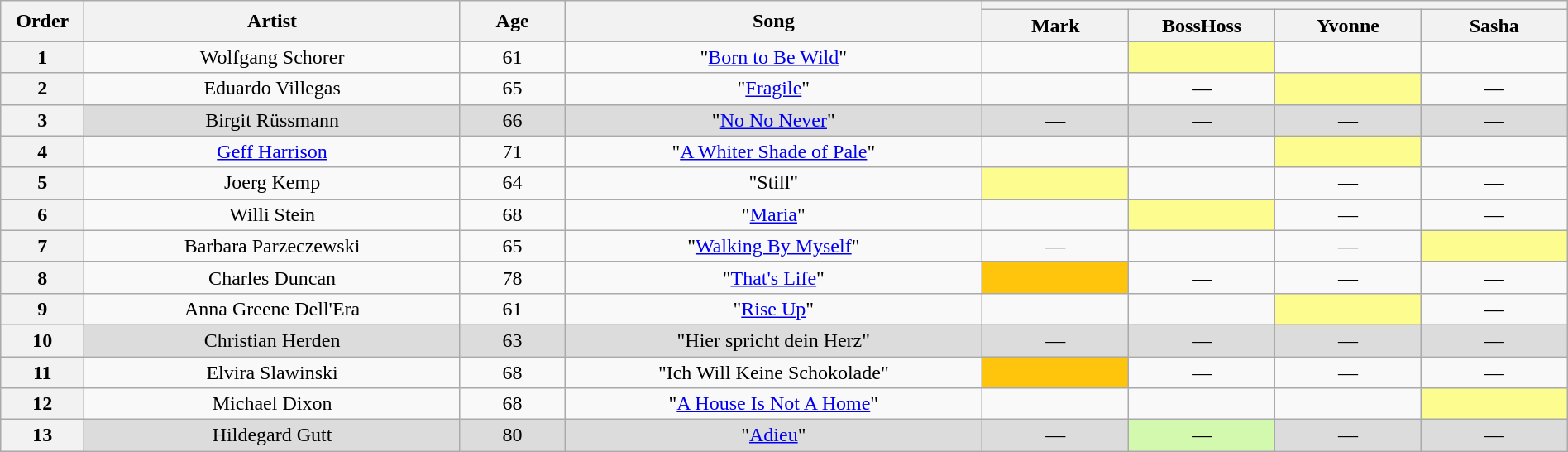<table class="wikitable" style="text-align:center; width:100%;">
<tr>
<th scope="col" rowspan="2" style="width:04%;">Order</th>
<th scope="col" rowspan="2" style="width:18%;">Artist</th>
<th scope="col" rowspan="2" style="width:05%;">Age</th>
<th scope="col" rowspan="2" style="width:20%;">Song</th>
<th scope="col" colspan="4" style="width:28%;"></th>
</tr>
<tr>
<th style="width:07%;">Mark</th>
<th style="width:07%;">BossHoss</th>
<th style="width:07%;">Yvonne</th>
<th style="width:07%;">Sasha</th>
</tr>
<tr>
<th>1</th>
<td>Wolfgang Schorer</td>
<td>61</td>
<td>"<a href='#'>Born to Be Wild</a>"</td>
<td><strong></strong></td>
<td style="background: #fdfc8f;"><strong></strong></td>
<td><strong></strong></td>
<td><strong></strong></td>
</tr>
<tr>
<th>2</th>
<td>Eduardo Villegas</td>
<td>65</td>
<td>"<a href='#'>Fragile</a>"</td>
<td><strong></strong></td>
<td>—</td>
<td style="background: #fdfc8f;"><strong></strong></td>
<td>—</td>
</tr>
<tr style="background: #DCDCDC;" |>
<th>3</th>
<td>Birgit Rüssmann</td>
<td>66</td>
<td>"<a href='#'>No No Never</a>"</td>
<td>—</td>
<td>—</td>
<td>—</td>
<td>—</td>
</tr>
<tr>
<th>4</th>
<td><a href='#'>Geff Harrison</a></td>
<td>71</td>
<td>"<a href='#'>A Whiter Shade of Pale</a>"</td>
<td><strong></strong></td>
<td><strong></strong></td>
<td style="background: #fdfc8f;"><strong></strong></td>
<td><strong></strong></td>
</tr>
<tr>
<th>5</th>
<td>Joerg Kemp</td>
<td>64</td>
<td>"Still"</td>
<td style="background: #fdfc8f;"><strong></strong></td>
<td><strong></strong></td>
<td>—</td>
<td>—</td>
</tr>
<tr>
<th>6</th>
<td>Willi Stein</td>
<td>68</td>
<td>"<a href='#'>Maria</a>"</td>
<td><strong></strong></td>
<td style="background: #fdfc8f;"><strong></strong></td>
<td>—</td>
<td>—</td>
</tr>
<tr>
<th>7</th>
<td>Barbara Parzeczewski</td>
<td>65</td>
<td>"<a href='#'>Walking By Myself</a>"</td>
<td>—</td>
<td><strong></strong></td>
<td>—</td>
<td style="background: #fdfc8f;"><strong></strong></td>
</tr>
<tr>
<th>8</th>
<td>Charles Duncan</td>
<td>78</td>
<td>"<a href='#'>That's Life</a>"</td>
<td style="background: #FFC40C;"><strong></strong></td>
<td>—</td>
<td>—</td>
<td>—</td>
</tr>
<tr>
<th>9</th>
<td>Anna Greene Dell'Era</td>
<td>61</td>
<td>"<a href='#'>Rise Up</a>"</td>
<td><strong></strong></td>
<td><strong></strong></td>
<td style="background: #fdfc8f;"><strong></strong></td>
<td>—</td>
</tr>
<tr style="background: #DCDCDC;" |>
<th>10</th>
<td>Christian Herden</td>
<td>63</td>
<td>"Hier spricht dein Herz"</td>
<td>—</td>
<td>—</td>
<td>—</td>
<td>—</td>
</tr>
<tr>
<th>11</th>
<td>Elvira Slawinski</td>
<td>68</td>
<td>"Ich Will Keine Schokolade"</td>
<td style="background: #FFC40C;"><strong></strong></td>
<td>—</td>
<td>—</td>
<td>—</td>
</tr>
<tr>
<th>12</th>
<td>Michael Dixon</td>
<td>68</td>
<td>"<a href='#'>A House Is Not A Home</a>"</td>
<td><strong></strong></td>
<td><strong></strong></td>
<td><strong></strong></td>
<td style="background: #fdfc8f;"><strong></strong></td>
</tr>
<tr style="background: #DCDCDC;" |>
<th>13</th>
<td>Hildegard Gutt</td>
<td>80</td>
<td>"<a href='#'>Adieu</a>"</td>
<td>—</td>
<td style="background: #D3F9AF;">—</td>
<td>—</td>
<td>—</td>
</tr>
</table>
